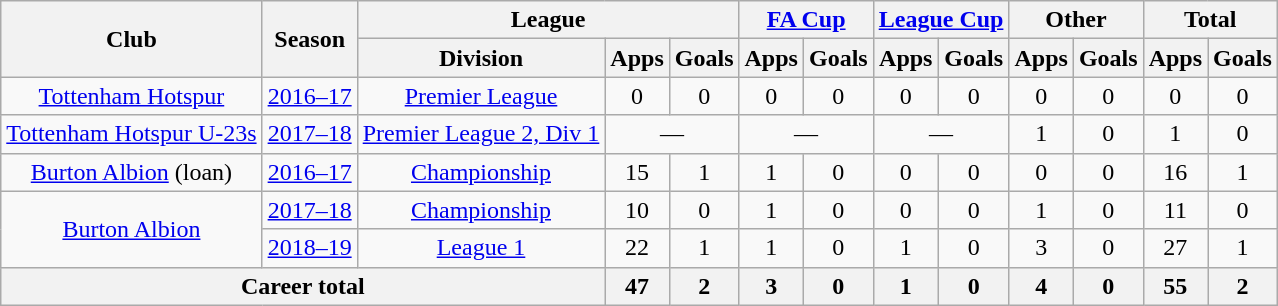<table class="wikitable" style="text-align:center">
<tr>
<th rowspan="2">Club</th>
<th rowspan="2">Season</th>
<th colspan="3">League</th>
<th colspan="2"><a href='#'>FA Cup</a></th>
<th colspan="2"><a href='#'>League Cup</a></th>
<th colspan="2">Other</th>
<th colspan="2">Total</th>
</tr>
<tr>
<th>Division</th>
<th>Apps</th>
<th>Goals</th>
<th>Apps</th>
<th>Goals</th>
<th>Apps</th>
<th>Goals</th>
<th>Apps</th>
<th>Goals</th>
<th>Apps</th>
<th>Goals</th>
</tr>
<tr>
<td><a href='#'>Tottenham Hotspur</a></td>
<td><a href='#'>2016–17</a></td>
<td><a href='#'>Premier League</a></td>
<td>0</td>
<td>0</td>
<td>0</td>
<td>0</td>
<td>0</td>
<td>0</td>
<td>0</td>
<td>0</td>
<td>0</td>
<td>0</td>
</tr>
<tr>
<td><a href='#'>Tottenham Hotspur U-23s</a></td>
<td><a href='#'>2017–18</a></td>
<td><a href='#'>Premier League 2, Div 1</a></td>
<td colspan="2">—</td>
<td colspan="2">—</td>
<td colspan="2">—</td>
<td>1</td>
<td>0</td>
<td>1</td>
<td>0</td>
</tr>
<tr>
<td><a href='#'>Burton Albion</a> (loan)</td>
<td><a href='#'>2016–17</a></td>
<td><a href='#'>Championship</a></td>
<td>15</td>
<td>1</td>
<td>1</td>
<td>0</td>
<td>0</td>
<td>0</td>
<td>0</td>
<td>0</td>
<td>16</td>
<td>1</td>
</tr>
<tr>
<td rowspan=2><a href='#'>Burton Albion</a></td>
<td><a href='#'>2017–18</a></td>
<td><a href='#'>Championship</a></td>
<td>10</td>
<td>0</td>
<td>1</td>
<td>0</td>
<td>0</td>
<td>0</td>
<td>1</td>
<td>0</td>
<td>11</td>
<td>0</td>
</tr>
<tr>
<td><a href='#'>2018–19</a></td>
<td><a href='#'>League 1</a></td>
<td>22</td>
<td>1</td>
<td>1</td>
<td>0</td>
<td>1</td>
<td>0</td>
<td>3</td>
<td>0</td>
<td>27</td>
<td>1</td>
</tr>
<tr>
<th colspan="3">Career total</th>
<th>47</th>
<th>2</th>
<th>3</th>
<th>0</th>
<th>1</th>
<th>0</th>
<th>4</th>
<th>0</th>
<th>55</th>
<th>2</th>
</tr>
</table>
